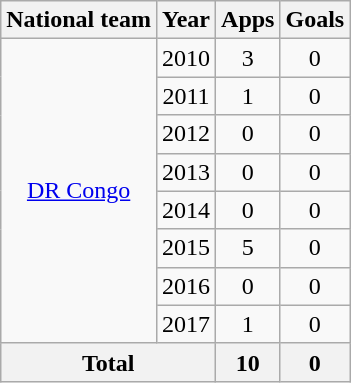<table class=wikitable style=text-align:center>
<tr>
<th>National team</th>
<th>Year</th>
<th>Apps</th>
<th>Goals</th>
</tr>
<tr>
<td rowspan=8><a href='#'>DR Congo</a></td>
<td>2010</td>
<td>3</td>
<td>0</td>
</tr>
<tr>
<td>2011</td>
<td>1</td>
<td>0</td>
</tr>
<tr>
<td>2012</td>
<td>0</td>
<td>0</td>
</tr>
<tr>
<td>2013</td>
<td>0</td>
<td>0</td>
</tr>
<tr>
<td>2014</td>
<td>0</td>
<td>0</td>
</tr>
<tr>
<td>2015</td>
<td>5</td>
<td>0</td>
</tr>
<tr>
<td>2016</td>
<td>0</td>
<td>0</td>
</tr>
<tr>
<td>2017</td>
<td>1</td>
<td>0</td>
</tr>
<tr>
<th colspan=2>Total</th>
<th>10</th>
<th>0</th>
</tr>
</table>
